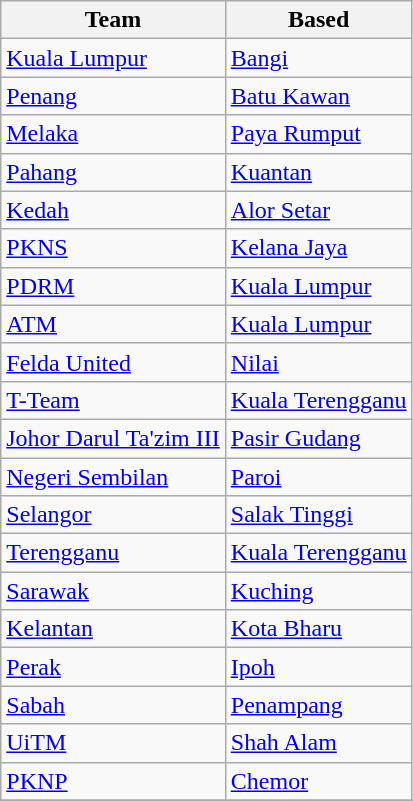<table class="wikitable sortable" style="text-align: left;">
<tr>
<th>Team</th>
<th>Based</th>
</tr>
<tr>
<td> <a href='#'>Kuala Lumpur</a></td>
<td><a href='#'>Bangi</a></td>
</tr>
<tr>
<td> <a href='#'>Penang</a></td>
<td><a href='#'>Batu Kawan</a></td>
</tr>
<tr>
<td> <a href='#'>Melaka</a></td>
<td><a href='#'>Paya Rumput</a></td>
</tr>
<tr>
<td> <a href='#'>Pahang</a></td>
<td><a href='#'>Kuantan</a></td>
</tr>
<tr>
<td> <a href='#'>Kedah</a></td>
<td><a href='#'>Alor Setar</a></td>
</tr>
<tr>
<td> <a href='#'>PKNS</a></td>
<td><a href='#'>Kelana Jaya</a></td>
</tr>
<tr>
<td><a href='#'>PDRM</a></td>
<td><a href='#'>Kuala Lumpur</a></td>
</tr>
<tr>
<td> <a href='#'>ATM</a></td>
<td><a href='#'>Kuala Lumpur</a></td>
</tr>
<tr>
<td> <a href='#'>Felda United</a></td>
<td><a href='#'>Nilai</a></td>
</tr>
<tr>
<td> <a href='#'>T-Team</a></td>
<td><a href='#'>Kuala Terengganu</a></td>
</tr>
<tr>
<td> <a href='#'>Johor Darul Ta'zim III</a></td>
<td><a href='#'>Pasir Gudang</a></td>
</tr>
<tr>
<td> <a href='#'>Negeri Sembilan</a></td>
<td><a href='#'>Paroi</a></td>
</tr>
<tr>
<td> <a href='#'>Selangor</a></td>
<td><a href='#'>Salak Tinggi</a></td>
</tr>
<tr>
<td> <a href='#'>Terengganu</a></td>
<td><a href='#'>Kuala Terengganu</a></td>
</tr>
<tr>
<td> <a href='#'>Sarawak</a></td>
<td><a href='#'>Kuching</a></td>
</tr>
<tr>
<td> <a href='#'>Kelantan</a></td>
<td><a href='#'>Kota Bharu</a></td>
</tr>
<tr>
<td> <a href='#'>Perak</a></td>
<td><a href='#'>Ipoh</a></td>
</tr>
<tr>
<td> <a href='#'>Sabah</a></td>
<td><a href='#'>Penampang</a></td>
</tr>
<tr>
<td> <a href='#'>UiTM</a></td>
<td><a href='#'>Shah Alam</a></td>
</tr>
<tr>
<td> <a href='#'>PKNP</a></td>
<td><a href='#'>Chemor</a></td>
</tr>
<tr>
</tr>
</table>
